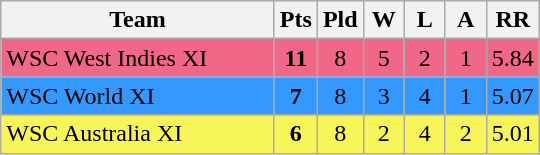<table class="wikitable" style="text-align:center;">
<tr>
<th width=175>Team</th>
<th width=20  abbr="Points">Pts</th>
<th width=20  abbr="Played">Pld</th>
<th width=20  abbr="Won">W</th>
<th width=20  abbr="Lost">L</th>
<th width=20  abbr="No Result">A</th>
<th width=20  abbr="Run Rate">RR</th>
</tr>
<tr style="background:#F16787;">
<td style="text-align:left;">WSC West Indies XI</td>
<td><strong>11</strong></td>
<td>8</td>
<td>5</td>
<td>2</td>
<td>1</td>
<td>5.84</td>
</tr>
<tr style="background:#3399FF;">
<td style="text-align:left;">WSC World XI</td>
<td><strong>7</strong></td>
<td>8</td>
<td>3</td>
<td>4</td>
<td>1</td>
<td>5.07</td>
</tr>
<tr style="background:#F7F557;">
<td style="text-align:left;">WSC Australia XI</td>
<td><strong>6</strong></td>
<td>8</td>
<td>2</td>
<td>4</td>
<td>2</td>
<td>5.01</td>
</tr>
</table>
